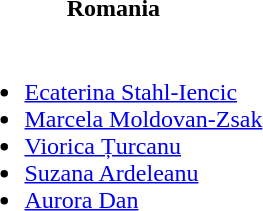<table>
<tr>
<th>Romania</th>
</tr>
<tr>
<td><br><ul><li><a href='#'>Ecaterina Stahl-Iencic</a></li><li><a href='#'>Marcela Moldovan-Zsak</a></li><li><a href='#'>Viorica Țurcanu</a></li><li><a href='#'>Suzana Ardeleanu</a></li><li><a href='#'>Aurora Dan</a></li></ul></td>
</tr>
</table>
